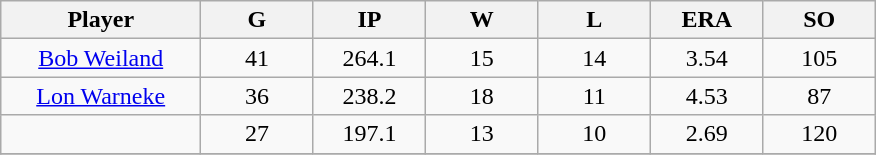<table class="wikitable sortable">
<tr>
<th bgcolor="#DDDDFF" width="16%">Player</th>
<th bgcolor="#DDDDFF" width="9%">G</th>
<th bgcolor="#DDDDFF" width="9%">IP</th>
<th bgcolor="#DDDDFF" width="9%">W</th>
<th bgcolor="#DDDDFF" width="9%">L</th>
<th bgcolor="#DDDDFF" width="9%">ERA</th>
<th bgcolor="#DDDDFF" width="9%">SO</th>
</tr>
<tr align="center">
<td><a href='#'>Bob Weiland</a></td>
<td>41</td>
<td>264.1</td>
<td>15</td>
<td>14</td>
<td>3.54</td>
<td>105</td>
</tr>
<tr align="center">
<td><a href='#'>Lon Warneke</a></td>
<td>36</td>
<td>238.2</td>
<td>18</td>
<td>11</td>
<td>4.53</td>
<td>87</td>
</tr>
<tr align="center">
<td></td>
<td>27</td>
<td>197.1</td>
<td>13</td>
<td>10</td>
<td>2.69</td>
<td>120</td>
</tr>
<tr align="center">
</tr>
</table>
